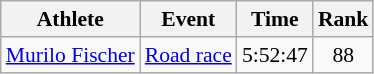<table class=wikitable style=font-size:90%;text-align:center>
<tr>
<th>Athlete</th>
<th>Event</th>
<th>Time</th>
<th>Rank</th>
</tr>
<tr>
<td align=left><a href='#'>Murilo Fischer</a></td>
<td align=left><a href='#'>Road race</a></td>
<td>5:52:47</td>
<td>88</td>
</tr>
</table>
